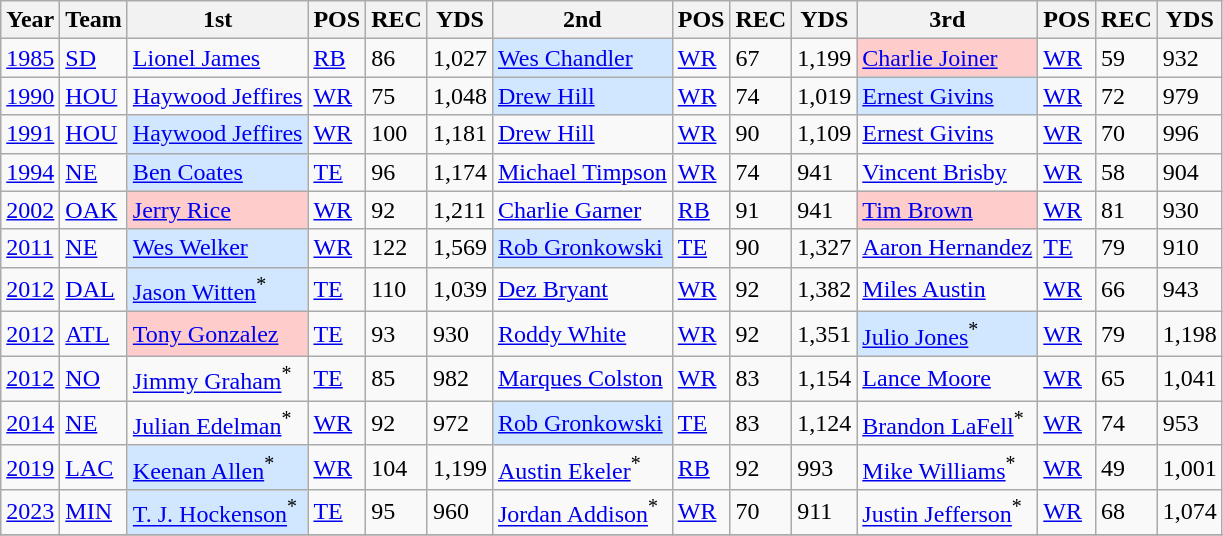<table class="plainrowheaders sortable wikitable">
<tr>
<th scope="col">Year</th>
<th scope="col">Team</th>
<th scope="col">1st</th>
<th scope="col">POS</th>
<th scope="col">REC</th>
<th scope="col">YDS</th>
<th scope="col">2nd</th>
<th scope="col">POS</th>
<th scope="col">REC</th>
<th scope="col">YDS</th>
<th scope="col">3rd</th>
<th scope="col">POS</th>
<th scope="col">REC</th>
<th scope="col">YDS</th>
</tr>
<tr>
<td><a href='#'>1985</a></td>
<td><a href='#'>SD</a></td>
<td><a href='#'>Lionel James</a></td>
<td><a href='#'>RB</a></td>
<td>86</td>
<td>1,027</td>
<td style="background-color: #D0E7FF"><a href='#'>Wes Chandler</a></td>
<td><a href='#'>WR</a></td>
<td>67</td>
<td>1,199</td>
<td style="background-color: #FFCCCC"><a href='#'>Charlie Joiner</a></td>
<td><a href='#'>WR</a></td>
<td>59</td>
<td>932</td>
</tr>
<tr>
<td><a href='#'>1990</a></td>
<td><a href='#'>HOU</a></td>
<td><a href='#'>Haywood Jeffires</a></td>
<td><a href='#'>WR</a></td>
<td>75</td>
<td>1,048</td>
<td style="background-color: #D0E7FF"><a href='#'>Drew Hill</a></td>
<td><a href='#'>WR</a></td>
<td>74</td>
<td>1,019</td>
<td style="background-color: #D0E7FF"><a href='#'>Ernest Givins</a></td>
<td><a href='#'>WR</a></td>
<td>72</td>
<td>979</td>
</tr>
<tr>
<td><a href='#'>1991</a></td>
<td><a href='#'>HOU</a></td>
<td style="background-color: #D0E7FF"><a href='#'>Haywood Jeffires</a></td>
<td><a href='#'>WR</a></td>
<td>100</td>
<td>1,181</td>
<td><a href='#'>Drew Hill</a></td>
<td><a href='#'>WR</a></td>
<td>90</td>
<td>1,109</td>
<td><a href='#'>Ernest Givins</a></td>
<td><a href='#'>WR</a></td>
<td>70</td>
<td>996</td>
</tr>
<tr>
<td><a href='#'>1994</a></td>
<td><a href='#'>NE</a></td>
<td style="background-color: #D0E7FF"><a href='#'>Ben Coates</a></td>
<td><a href='#'>TE</a></td>
<td>96</td>
<td>1,174</td>
<td><a href='#'>Michael Timpson</a></td>
<td><a href='#'>WR</a></td>
<td>74</td>
<td>941</td>
<td><a href='#'>Vincent Brisby</a></td>
<td><a href='#'>WR</a></td>
<td>58</td>
<td>904</td>
</tr>
<tr>
<td><a href='#'>2002</a></td>
<td><a href='#'>OAK</a></td>
<td style="background-color: #FFCCCC"><a href='#'>Jerry Rice</a></td>
<td><a href='#'>WR</a></td>
<td>92</td>
<td>1,211</td>
<td><a href='#'>Charlie Garner</a></td>
<td><a href='#'>RB</a></td>
<td>91</td>
<td>941</td>
<td style="background-color: #FFCCCC"><a href='#'>Tim Brown</a></td>
<td><a href='#'>WR</a></td>
<td>81</td>
<td>930</td>
</tr>
<tr>
<td><a href='#'>2011</a></td>
<td><a href='#'>NE</a></td>
<td style="background-color: #D0E7FF"><a href='#'>Wes Welker</a></td>
<td><a href='#'>WR</a></td>
<td>122</td>
<td>1,569</td>
<td style="background-color: #D0E7FF"><a href='#'>Rob Gronkowski</a></td>
<td><a href='#'>TE</a></td>
<td>90</td>
<td>1,327</td>
<td><a href='#'>Aaron Hernandez</a></td>
<td><a href='#'>TE</a></td>
<td>79</td>
<td>910</td>
</tr>
<tr>
<td><a href='#'>2012</a></td>
<td><a href='#'>DAL</a></td>
<td style="background-color: #D0E7FF"><a href='#'>Jason Witten</a><sup>*</sup></td>
<td><a href='#'>TE</a></td>
<td>110</td>
<td>1,039</td>
<td><a href='#'>Dez Bryant</a></td>
<td><a href='#'>WR</a></td>
<td>92</td>
<td>1,382</td>
<td><a href='#'>Miles Austin</a></td>
<td><a href='#'>WR</a></td>
<td>66</td>
<td>943</td>
</tr>
<tr>
<td><a href='#'>2012</a></td>
<td><a href='#'>ATL</a></td>
<td style="background-color: #FFCCCC"><a href='#'>Tony Gonzalez</a></td>
<td><a href='#'>TE</a></td>
<td>93</td>
<td>930</td>
<td><a href='#'>Roddy White</a></td>
<td><a href='#'>WR</a></td>
<td>92</td>
<td>1,351</td>
<td style="background-color: #D0E7FF"><a href='#'>Julio Jones</a><sup>*</sup></td>
<td><a href='#'>WR</a></td>
<td>79</td>
<td>1,198</td>
</tr>
<tr>
<td><a href='#'>2012</a></td>
<td><a href='#'>NO</a></td>
<td><a href='#'>Jimmy Graham</a><sup>*</sup></td>
<td><a href='#'>TE</a></td>
<td>85</td>
<td>982</td>
<td><a href='#'>Marques Colston</a></td>
<td><a href='#'>WR</a></td>
<td>83</td>
<td>1,154</td>
<td><a href='#'>Lance Moore</a></td>
<td><a href='#'>WR</a></td>
<td>65</td>
<td>1,041</td>
</tr>
<tr>
<td><a href='#'>2014</a></td>
<td><a href='#'>NE</a></td>
<td><a href='#'>Julian Edelman</a><sup>*</sup></td>
<td><a href='#'>WR</a></td>
<td>92</td>
<td>972</td>
<td style="background-color: #D0E7FF"><a href='#'>Rob Gronkowski</a></td>
<td><a href='#'>TE</a></td>
<td>83</td>
<td>1,124</td>
<td><a href='#'>Brandon LaFell</a><sup>*</sup></td>
<td><a href='#'>WR</a></td>
<td>74</td>
<td>953</td>
</tr>
<tr>
<td><a href='#'>2019</a></td>
<td><a href='#'>LAC</a></td>
<td style="background-color: #D0E7FF"><a href='#'>Keenan Allen</a><sup>*</sup></td>
<td><a href='#'>WR</a></td>
<td>104</td>
<td>1,199</td>
<td><a href='#'>Austin Ekeler</a><sup>*</sup></td>
<td><a href='#'>RB</a></td>
<td>92</td>
<td>993</td>
<td><a href='#'>Mike Williams</a><sup>*</sup></td>
<td><a href='#'>WR</a></td>
<td>49</td>
<td>1,001</td>
</tr>
<tr>
<td><a href='#'>2023</a></td>
<td><a href='#'>MIN</a></td>
<td style="background-color: #D0E7FF"><a href='#'>T. J. Hockenson</a><sup>*</sup></td>
<td><a href='#'>TE</a></td>
<td>95</td>
<td>960</td>
<td><a href='#'>Jordan Addison</a><sup>*</sup></td>
<td><a href='#'>WR</a></td>
<td>70</td>
<td>911</td>
<td><a href='#'>Justin Jefferson</a><sup>*</sup></td>
<td><a href='#'>WR</a></td>
<td>68</td>
<td>1,074</td>
</tr>
<tr>
</tr>
</table>
